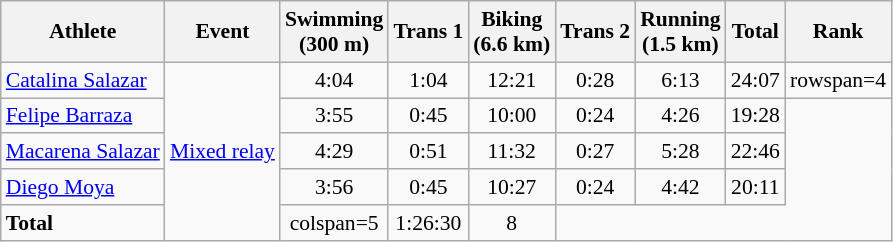<table class=wikitable style=font-size:90%;text-align:center>
<tr>
<th>Athlete</th>
<th>Event</th>
<th>Swimming<br><span>(300 m)</span></th>
<th>Trans 1</th>
<th>Biking<br><span>(6.6 km)</span></th>
<th>Trans 2</th>
<th>Running<br><span>(1.5 km)</span></th>
<th>Total</th>
<th>Rank</th>
</tr>
<tr>
<td align=left><a href='#'>Catalina Salazar</a></td>
<td align=left rowspan=5><a href='#'>Mixed relay</a></td>
<td>4:04</td>
<td>1:04</td>
<td>12:21</td>
<td>0:28</td>
<td>6:13</td>
<td>24:07</td>
<td>rowspan=4 </td>
</tr>
<tr>
<td align=left><a href='#'>Felipe Barraza</a></td>
<td>3:55</td>
<td>0:45</td>
<td>10:00</td>
<td>0:24</td>
<td>4:26</td>
<td>19:28</td>
</tr>
<tr>
<td align=left><a href='#'>Macarena Salazar</a></td>
<td>4:29</td>
<td>0:51</td>
<td>11:32</td>
<td>0:27</td>
<td>5:28</td>
<td>22:46</td>
</tr>
<tr>
<td align=left><a href='#'>Diego Moya</a></td>
<td>3:56</td>
<td>0:45</td>
<td>10:27</td>
<td>0:24</td>
<td>4:42</td>
<td>20:11</td>
</tr>
<tr>
<td align=left><strong>Total</strong></td>
<td>colspan=5 </td>
<td>1:26:30</td>
<td>8</td>
</tr>
</table>
